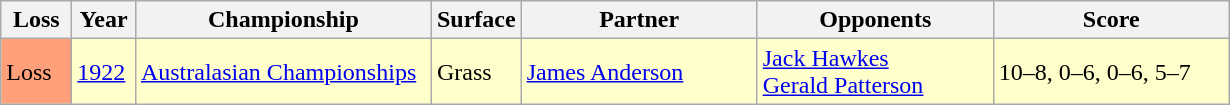<table class="sortable wikitable">
<tr>
<th style="width:40px">Loss</th>
<th style="width:35px">Year</th>
<th style="width:190px">Championship</th>
<th style="width:50px">Surface</th>
<th style="width:150px">Partner</th>
<th style="width:150px">Opponents</th>
<th style="width:150px" class="unsortable">Score</th>
</tr>
<tr style="background:#ffc;">
<td style="background:#ffa07a;">Loss</td>
<td><a href='#'>1922</a></td>
<td><a href='#'>Australasian Championships</a></td>
<td>Grass</td>
<td> <a href='#'>James Anderson</a></td>
<td> <a href='#'>Jack Hawkes</a><br> <a href='#'>Gerald Patterson</a></td>
<td>10–8, 0–6, 0–6, 5–7</td>
</tr>
</table>
